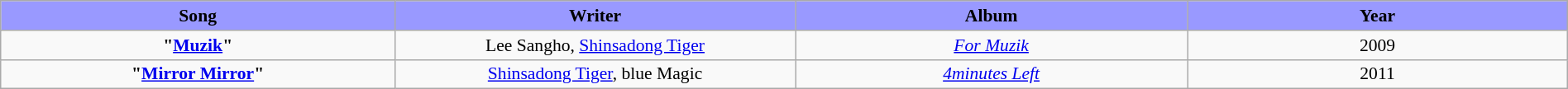<table class="wikitable" style="margin:0.5em auto; clear:both; font-size:.9em; text-align:center; width:100%">
<tr>
<th width="500" style="background: #99F;">Song</th>
<th width="500" style="background: #99F;">Writer</th>
<th width="500" style="background: #99F;">Album</th>
<th width="500" style="background: #99F;">Year</th>
</tr>
<tr>
<td><strong>"<a href='#'>Muzik</a>"</strong></td>
<td>Lee Sangho, <a href='#'>Shinsadong Tiger</a></td>
<td><em><a href='#'>For Muzik</a></em></td>
<td>2009</td>
</tr>
<tr>
<td><strong>"<a href='#'>Mirror Mirror</a>"</strong></td>
<td><a href='#'>Shinsadong Tiger</a>, blue Magic</td>
<td><em><a href='#'>4minutes Left</a></em></td>
<td>2011</td>
</tr>
</table>
